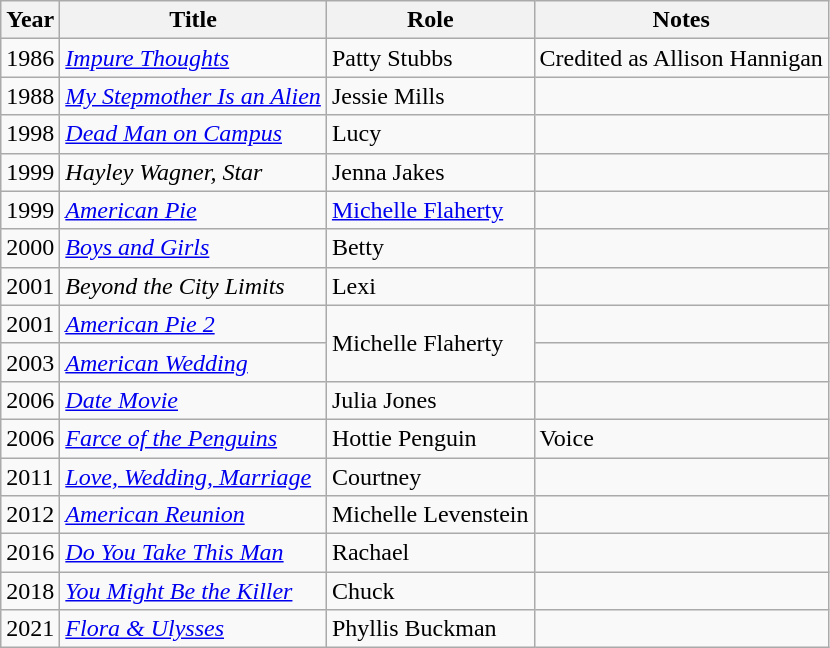<table class="wikitable sortable">
<tr>
<th>Year</th>
<th>Title</th>
<th>Role</th>
<th class="unsortable">Notes</th>
</tr>
<tr>
<td>1986</td>
<td><em><a href='#'>Impure Thoughts</a></em></td>
<td>Patty Stubbs</td>
<td>Credited as Allison Hannigan</td>
</tr>
<tr>
<td>1988</td>
<td><em><a href='#'>My Stepmother Is an Alien</a></em></td>
<td>Jessie Mills</td>
<td></td>
</tr>
<tr>
<td>1998</td>
<td><em><a href='#'>Dead Man on Campus</a></em></td>
<td>Lucy</td>
<td></td>
</tr>
<tr>
<td>1999</td>
<td><em>Hayley Wagner, Star</em></td>
<td>Jenna Jakes</td>
<td></td>
</tr>
<tr>
<td>1999</td>
<td><em><a href='#'>American Pie</a></em></td>
<td><a href='#'>Michelle Flaherty</a></td>
<td></td>
</tr>
<tr>
<td>2000</td>
<td><em><a href='#'>Boys and Girls</a></em></td>
<td>Betty</td>
<td></td>
</tr>
<tr>
<td>2001</td>
<td><em>Beyond the City Limits</em></td>
<td>Lexi</td>
<td></td>
</tr>
<tr>
<td>2001</td>
<td><em><a href='#'>American Pie 2</a></em></td>
<td rowspan="2">Michelle Flaherty</td>
<td></td>
</tr>
<tr>
<td>2003</td>
<td><em><a href='#'>American Wedding</a></em></td>
<td></td>
</tr>
<tr>
<td>2006</td>
<td><em><a href='#'>Date Movie</a></em></td>
<td>Julia Jones</td>
<td></td>
</tr>
<tr>
<td>2006</td>
<td><em><a href='#'>Farce of the Penguins</a></em></td>
<td>Hottie Penguin</td>
<td>Voice</td>
</tr>
<tr>
<td>2011</td>
<td><em><a href='#'>Love, Wedding, Marriage</a></em></td>
<td>Courtney</td>
<td></td>
</tr>
<tr>
<td>2012</td>
<td><em><a href='#'>American Reunion</a></em></td>
<td>Michelle Levenstein</td>
<td></td>
</tr>
<tr>
<td>2016</td>
<td><em><a href='#'>Do You Take This Man</a></em></td>
<td>Rachael</td>
<td></td>
</tr>
<tr>
<td>2018</td>
<td><em><a href='#'>You Might Be the Killer</a></em></td>
<td>Chuck</td>
<td></td>
</tr>
<tr>
<td>2021</td>
<td><em><a href='#'>Flora & Ulysses</a></em></td>
<td>Phyllis Buckman</td>
<td></td>
</tr>
</table>
